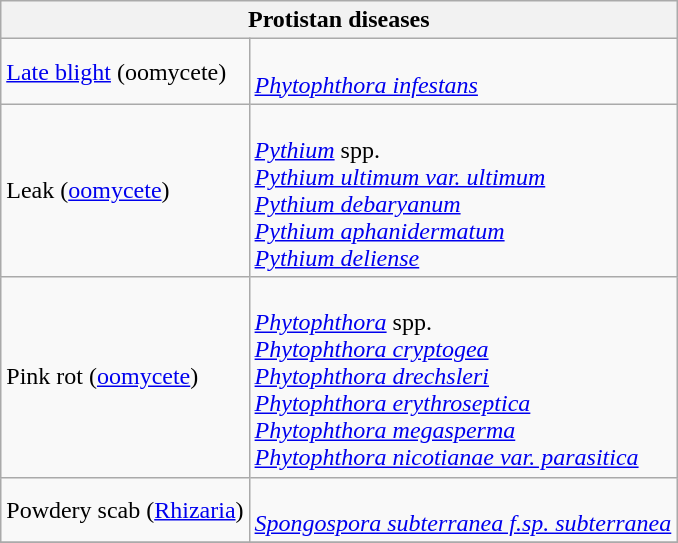<table class="wikitable" style="clear:left">
<tr>
<th colspan=2><strong>Protistan diseases</strong><br></th>
</tr>
<tr>
<td><a href='#'>Late blight</a> (oomycete)</td>
<td><br><em><a href='#'>Phytophthora infestans</a></em></td>
</tr>
<tr>
<td>Leak (<a href='#'>oomycete</a>)</td>
<td><br><em><a href='#'>Pythium</a></em> spp. <br>
<em><a href='#'>Pythium ultimum var. ultimum</a></em><br>
 <em><a href='#'>Pythium debaryanum</a></em> <br>
<em><a href='#'>Pythium aphanidermatum</a></em><br>
<em><a href='#'>Pythium deliense</a></em></td>
</tr>
<tr>
<td>Pink rot (<a href='#'>oomycete</a>)</td>
<td><br><em><a href='#'>Phytophthora</a></em> spp. <br>
<em><a href='#'>Phytophthora cryptogea</a></em><br>
<em><a href='#'>Phytophthora drechsleri</a></em><br>
<em><a href='#'>Phytophthora erythroseptica</a></em><br>
<em><a href='#'>Phytophthora megasperma</a></em><br>
<em><a href='#'>Phytophthora nicotianae var. parasitica</a></em></td>
</tr>
<tr>
<td>Powdery scab (<a href='#'>Rhizaria</a>)</td>
<td><br><em><a href='#'>Spongospora subterranea f.sp. subterranea</a></em></td>
</tr>
<tr>
</tr>
</table>
